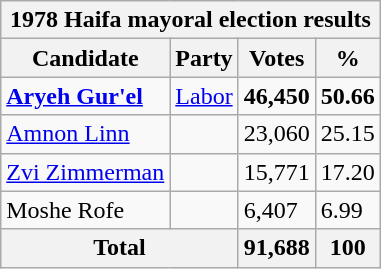<table class="wikitable sortable">
<tr>
<th colspan=4><strong>1978 Haifa mayoral election results</strong></th>
</tr>
<tr>
<th>Candidate</th>
<th>Party</th>
<th>Votes</th>
<th>%</th>
</tr>
<tr>
<td><strong><a href='#'>Aryeh Gur'el</a></strong></td>
<td><a href='#'>Labor</a></td>
<td><strong>46,450</strong></td>
<td><strong>50.66</strong></td>
</tr>
<tr>
<td><a href='#'>Amnon Linn</a></td>
<td></td>
<td>23,060</td>
<td>25.15</td>
</tr>
<tr>
<td><a href='#'>Zvi Zimmerman</a></td>
<td></td>
<td>15,771</td>
<td>17.20</td>
</tr>
<tr>
<td>Moshe Rofe</td>
<td></td>
<td>6,407</td>
<td>6.99</td>
</tr>
<tr>
<th colspan=2>Total</th>
<th>91,688</th>
<th>100</th>
</tr>
</table>
